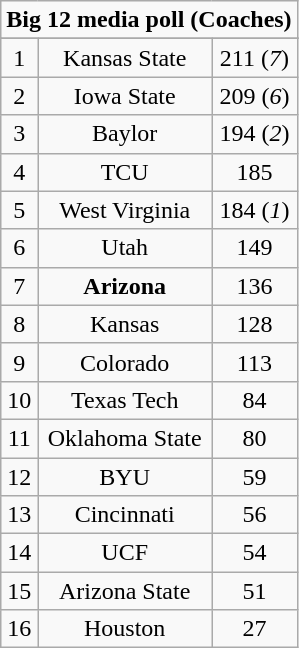<table class="wikitable" style="display: inline-table;">
<tr>
<td align="center" Colspan="3"><strong>Big 12 media poll (Coaches)</strong></td>
</tr>
<tr align="center">
</tr>
<tr align="center">
<td>1</td>
<td ! style=>Kansas State</td>
<td>211 (<em>7</em>)</td>
</tr>
<tr align="center">
<td>2</td>
<td ! style=>Iowa State</td>
<td>209 (<em>6</em>)</td>
</tr>
<tr align="center">
<td>3</td>
<td ! style=>Baylor</td>
<td>194 (<em>2</em>)</td>
</tr>
<tr align="center">
<td>4</td>
<td ! style=>TCU</td>
<td>185</td>
</tr>
<tr align="center">
<td>5</td>
<td ! style=>West Virginia</td>
<td>184 (<em>1</em>)</td>
</tr>
<tr align="center">
<td>6</td>
<td ! style=>Utah</td>
<td>149</td>
</tr>
<tr align="center">
<td>7</td>
<td ! style=><strong>Arizona</strong></td>
<td>136</td>
</tr>
<tr align="center">
<td>8</td>
<td ! style=>Kansas</td>
<td>128</td>
</tr>
<tr align="center">
<td>9</td>
<td ! style=>Colorado</td>
<td>113</td>
</tr>
<tr align="center">
<td>10</td>
<td ! style=>Texas Tech</td>
<td>84</td>
</tr>
<tr align="center">
<td>11</td>
<td ! style=>Oklahoma State</td>
<td>80</td>
</tr>
<tr align="center">
<td>12</td>
<td ! style=>BYU</td>
<td>59</td>
</tr>
<tr align="center">
<td>13</td>
<td ! style=>Cincinnati</td>
<td>56</td>
</tr>
<tr align="center">
<td>14</td>
<td ! style=>UCF</td>
<td>54</td>
</tr>
<tr align="center">
<td>15</td>
<td ! style=>Arizona State</td>
<td>51</td>
</tr>
<tr align="center">
<td>16</td>
<td ! style=>Houston</td>
<td>27</td>
</tr>
</table>
